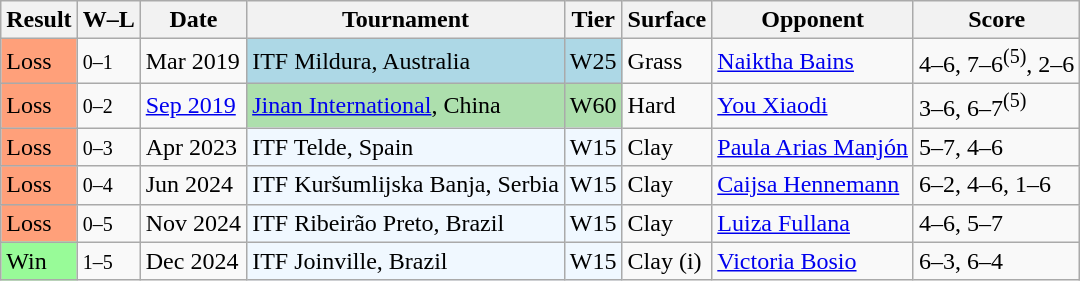<table class="sortable wikitable">
<tr>
<th>Result</th>
<th class="unsortable">W–L</th>
<th>Date</th>
<th>Tournament</th>
<th>Tier</th>
<th>Surface</th>
<th>Opponent</th>
<th class="unsortable">Score</th>
</tr>
<tr>
<td style="background:#ffa07a;">Loss</td>
<td><small>0–1</small></td>
<td>Mar 2019</td>
<td style="background:lightblue;">ITF Mildura, Australia</td>
<td style="background:lightblue;">W25</td>
<td>Grass</td>
<td> <a href='#'>Naiktha Bains</a></td>
<td>4–6, 7–6<sup>(5)</sup>, 2–6</td>
</tr>
<tr>
<td style="background:#ffa07a;">Loss</td>
<td><small>0–2</small></td>
<td><a href='#'>Sep 2019</a></td>
<td style="background:#addfad;"><a href='#'>Jinan International</a>, China</td>
<td style="background:#addfad;">W60</td>
<td>Hard</td>
<td> <a href='#'>You Xiaodi</a></td>
<td>3–6, 6–7<sup>(5)</sup></td>
</tr>
<tr>
<td style="background:#ffa07a;">Loss</td>
<td><small>0–3</small></td>
<td>Apr 2023</td>
<td style="background:#f0f8ff;">ITF Telde, Spain</td>
<td style="background:#f0f8ff;">W15</td>
<td>Clay</td>
<td> <a href='#'>Paula Arias Manjón</a></td>
<td>5–7, 4–6</td>
</tr>
<tr>
<td style="background:#ffa07a;">Loss</td>
<td><small>0–4</small></td>
<td>Jun 2024</td>
<td style="background:#f0f8ff;">ITF Kuršumlijska Banja, Serbia</td>
<td style="background:#f0f8ff;">W15</td>
<td>Clay</td>
<td> <a href='#'>Caijsa Hennemann</a></td>
<td>6–2, 4–6, 1–6</td>
</tr>
<tr>
<td style="background:#ffa07a;">Loss</td>
<td><small>0–5</small></td>
<td>Nov 2024</td>
<td style="background:#f0f8ff;">ITF Ribeirão Preto, Brazil</td>
<td style="background:#f0f8ff;">W15</td>
<td>Clay</td>
<td> <a href='#'>Luiza Fullana</a></td>
<td>4–6, 5–7</td>
</tr>
<tr>
<td style="background:#98fb98;">Win</td>
<td><small>1–5</small></td>
<td>Dec 2024</td>
<td style="background:#f0f8ff;">ITF Joinville, Brazil</td>
<td style="background:#f0f8ff;">W15</td>
<td>Clay (i)</td>
<td> <a href='#'>Victoria Bosio</a></td>
<td>6–3, 6–4</td>
</tr>
</table>
